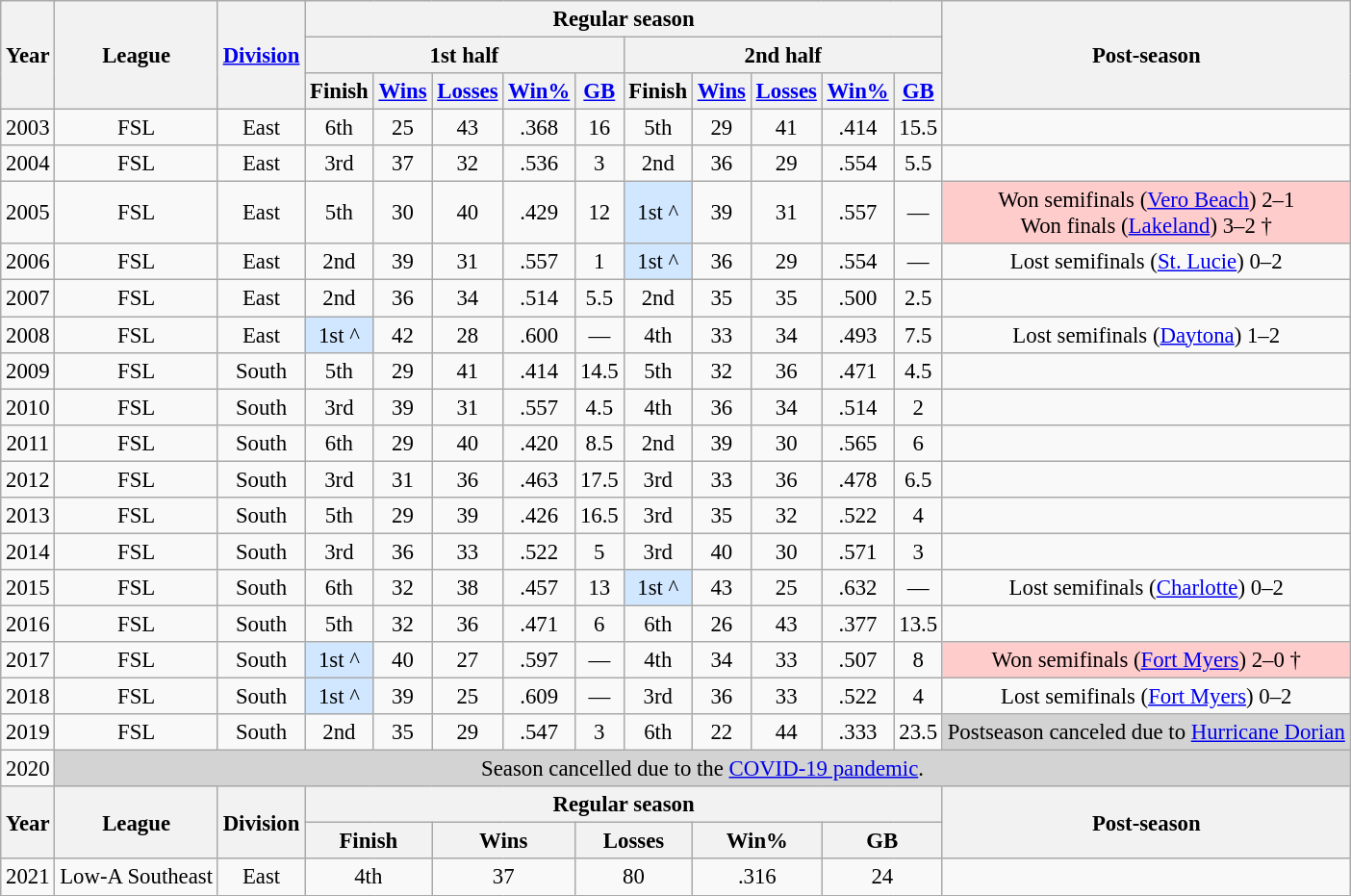<table class="wikitable" style="text-align:center; font-size:95%">
<tr>
<th rowspan=3>Year</th>
<th rowspan=3>League</th>
<th rowspan=3><a href='#'>Division</a></th>
<th colspan=10>Regular season</th>
<th rowspan=3>Post-season</th>
</tr>
<tr>
<th colspan=5>1st half</th>
<th colspan=5>2nd half</th>
</tr>
<tr>
<th>Finish</th>
<th><a href='#'>Wins</a></th>
<th><a href='#'>Losses</a></th>
<th><a href='#'>Win%</a></th>
<th><a href='#'>GB</a></th>
<th>Finish</th>
<th><a href='#'>Wins</a></th>
<th><a href='#'>Losses</a></th>
<th><a href='#'>Win%</a></th>
<th><a href='#'>GB</a></th>
</tr>
<tr>
<td>2003</td>
<td>FSL</td>
<td>East</td>
<td>6th</td>
<td>25</td>
<td>43</td>
<td>.368</td>
<td>16</td>
<td>5th</td>
<td>29</td>
<td>41</td>
<td>.414</td>
<td>15.5</td>
<td></td>
</tr>
<tr>
<td>2004</td>
<td>FSL</td>
<td>East</td>
<td>3rd</td>
<td>37</td>
<td>32</td>
<td>.536</td>
<td>3</td>
<td>2nd</td>
<td>36</td>
<td>29</td>
<td>.554</td>
<td>5.5</td>
<td></td>
</tr>
<tr>
<td>2005</td>
<td>FSL</td>
<td>East</td>
<td>5th</td>
<td>30</td>
<td>40</td>
<td>.429</td>
<td>12</td>
<td bgcolor="#D0E7FF">1st ^</td>
<td>39</td>
<td>31</td>
<td>.557</td>
<td>—</td>
<td bgcolor="#FFCCCC">Won semifinals (<a href='#'>Vero Beach</a>) 2–1<br>Won finals (<a href='#'>Lakeland</a>) 3–2 †</td>
</tr>
<tr>
<td>2006</td>
<td>FSL</td>
<td>East</td>
<td>2nd</td>
<td>39</td>
<td>31</td>
<td>.557</td>
<td>1</td>
<td bgcolor="#D0E7FF">1st ^</td>
<td>36</td>
<td>29</td>
<td>.554</td>
<td>—</td>
<td>Lost semifinals (<a href='#'>St. Lucie</a>) 0–2</td>
</tr>
<tr>
<td>2007</td>
<td>FSL</td>
<td>East</td>
<td>2nd</td>
<td>36</td>
<td>34</td>
<td>.514</td>
<td>5.5</td>
<td>2nd</td>
<td>35</td>
<td>35</td>
<td>.500</td>
<td>2.5</td>
<td></td>
</tr>
<tr>
<td>2008</td>
<td>FSL</td>
<td>East</td>
<td bgcolor="#D0E7FF">1st ^</td>
<td>42</td>
<td>28</td>
<td>.600</td>
<td>—</td>
<td>4th</td>
<td>33</td>
<td>34</td>
<td>.493</td>
<td>7.5</td>
<td>Lost semifinals (<a href='#'>Daytona</a>) 1–2</td>
</tr>
<tr>
<td>2009</td>
<td>FSL</td>
<td>South</td>
<td>5th</td>
<td>29</td>
<td>41</td>
<td>.414</td>
<td>14.5</td>
<td>5th</td>
<td>32</td>
<td>36</td>
<td>.471</td>
<td>4.5</td>
<td></td>
</tr>
<tr>
<td>2010</td>
<td>FSL</td>
<td>South</td>
<td>3rd</td>
<td>39</td>
<td>31</td>
<td>.557</td>
<td>4.5</td>
<td>4th</td>
<td>36</td>
<td>34</td>
<td>.514</td>
<td>2</td>
<td></td>
</tr>
<tr>
<td>2011</td>
<td>FSL</td>
<td>South</td>
<td>6th</td>
<td>29</td>
<td>40</td>
<td>.420</td>
<td>8.5</td>
<td>2nd</td>
<td>39</td>
<td>30</td>
<td>.565</td>
<td>6</td>
<td></td>
</tr>
<tr>
<td>2012</td>
<td>FSL</td>
<td>South</td>
<td>3rd</td>
<td>31</td>
<td>36</td>
<td>.463</td>
<td>17.5</td>
<td>3rd</td>
<td>33</td>
<td>36</td>
<td>.478</td>
<td>6.5</td>
<td></td>
</tr>
<tr>
<td>2013</td>
<td>FSL</td>
<td>South</td>
<td>5th</td>
<td>29</td>
<td>39</td>
<td>.426</td>
<td>16.5</td>
<td>3rd</td>
<td>35</td>
<td>32</td>
<td>.522</td>
<td>4</td>
<td></td>
</tr>
<tr>
<td>2014</td>
<td>FSL</td>
<td>South</td>
<td>3rd</td>
<td>36</td>
<td>33</td>
<td>.522</td>
<td>5</td>
<td>3rd</td>
<td>40</td>
<td>30</td>
<td>.571</td>
<td>3</td>
<td></td>
</tr>
<tr>
<td>2015</td>
<td>FSL</td>
<td>South</td>
<td>6th</td>
<td>32</td>
<td>38</td>
<td>.457</td>
<td>13</td>
<td bgcolor="#D0E7FF">1st ^</td>
<td>43</td>
<td>25</td>
<td>.632</td>
<td>—</td>
<td>Lost semifinals (<a href='#'>Charlotte</a>) 0–2</td>
</tr>
<tr>
<td>2016</td>
<td>FSL</td>
<td>South</td>
<td>5th</td>
<td>32</td>
<td>36</td>
<td>.471</td>
<td>6</td>
<td>6th</td>
<td>26</td>
<td>43</td>
<td>.377</td>
<td>13.5</td>
<td></td>
</tr>
<tr>
<td>2017</td>
<td>FSL</td>
<td>South</td>
<td bgcolor="#D0E7FF">1st ^</td>
<td>40</td>
<td>27</td>
<td>.597</td>
<td>—</td>
<td>4th</td>
<td>34</td>
<td>33</td>
<td>.507</td>
<td>8</td>
<td bgcolor="#FFCCCC">Won semifinals (<a href='#'>Fort Myers</a>) 2–0 †<br></td>
</tr>
<tr>
<td>2018</td>
<td>FSL</td>
<td>South</td>
<td bgcolor="#D0E7FF">1st ^</td>
<td>39</td>
<td>25</td>
<td>.609</td>
<td>—</td>
<td>3rd</td>
<td>36</td>
<td>33</td>
<td>.522</td>
<td>4</td>
<td>Lost semifinals (<a href='#'>Fort Myers</a>) 0–2</td>
</tr>
<tr>
<td>2019</td>
<td>FSL</td>
<td>South</td>
<td>2nd</td>
<td>35</td>
<td>29</td>
<td>.547</td>
<td>3</td>
<td>6th</td>
<td>22</td>
<td>44</td>
<td>.333</td>
<td>23.5</td>
<td bgcolor="lightgray">Postseason canceled due to <a href='#'>Hurricane Dorian</a></td>
</tr>
<tr>
<td>2020</td>
<td bgcolor="lightgray" colspan=13>Season cancelled due to the <a href='#'>COVID-19 pandemic</a>.</td>
</tr>
<tr>
<th rowspan=2>Year</th>
<th rowspan=2>League</th>
<th rowspan=2>Division</th>
<th colspan=10>Regular season</th>
<th rowspan=2>Post-season</th>
</tr>
<tr>
<th colspan=2>Finish</th>
<th colspan=2>Wins</th>
<th colspan=2>Losses</th>
<th colspan=2>Win%</th>
<th colspan=2>GB</th>
</tr>
<tr>
<td>2021</td>
<td>Low-A Southeast</td>
<td>East</td>
<td colspan=2>4th</td>
<td colspan=2>37</td>
<td colspan=2>80</td>
<td colspan=2>.316</td>
<td colspan=2>24</td>
<td></td>
</tr>
</table>
